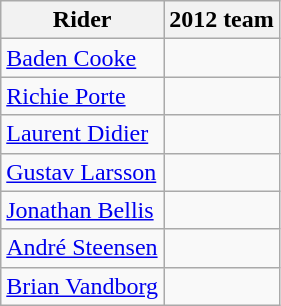<table class="wikitable">
<tr>
<th>Rider</th>
<th>2012 team</th>
</tr>
<tr>
<td><a href='#'>Baden Cooke</a></td>
<td></td>
</tr>
<tr>
<td><a href='#'>Richie Porte</a></td>
<td></td>
</tr>
<tr>
<td><a href='#'>Laurent Didier</a></td>
<td></td>
</tr>
<tr>
<td><a href='#'>Gustav Larsson</a></td>
<td></td>
</tr>
<tr>
<td><a href='#'>Jonathan Bellis</a></td>
<td></td>
</tr>
<tr>
<td><a href='#'>André Steensen</a></td>
<td></td>
</tr>
<tr>
<td><a href='#'>Brian Vandborg</a></td>
<td></td>
</tr>
</table>
